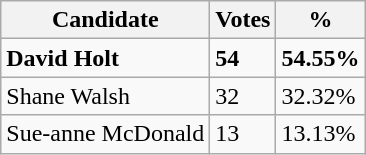<table class="wikitable">
<tr>
<th>Candidate</th>
<th>Votes</th>
<th>%</th>
</tr>
<tr>
<td><strong>David Holt</strong></td>
<td><strong>54</strong></td>
<td><strong>54.55%</strong></td>
</tr>
<tr>
<td>Shane Walsh</td>
<td>32</td>
<td>32.32%</td>
</tr>
<tr>
<td>Sue-anne McDonald</td>
<td>13</td>
<td>13.13%</td>
</tr>
</table>
